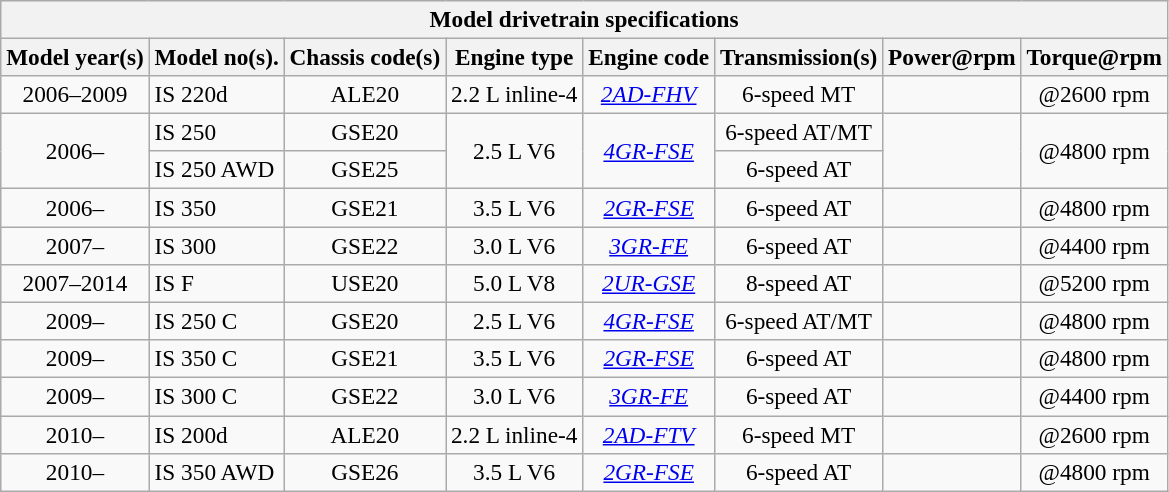<table class="wikitable collapsible"  style="font-size:97%; text-align:center; float:left;">
<tr>
<th colspan=9>Model drivetrain specifications</th>
</tr>
<tr>
<th>Model year(s)</th>
<th>Model no(s).</th>
<th>Chassis code(s)</th>
<th>Engine type</th>
<th>Engine code</th>
<th>Transmission(s)</th>
<th>Power@rpm</th>
<th>Torque@rpm</th>
</tr>
<tr>
<td>2006–2009</td>
<td align="left">IS 220d</td>
<td>ALE20</td>
<td>2.2 L inline-4</td>
<td><em><a href='#'>2AD-FHV</a></em></td>
<td>6-speed MT</td>
<td></td>
<td> @2600 rpm</td>
</tr>
<tr>
<td rowspan=2>2006–</td>
<td align="left">IS 250</td>
<td>GSE20</td>
<td rowspan=2>2.5 L V6</td>
<td rowspan=2><em><a href='#'>4GR-FSE</a></em></td>
<td>6-speed AT/MT</td>
<td rowspan=2></td>
<td rowspan=2> @4800 rpm</td>
</tr>
<tr>
<td align="left">IS 250 AWD</td>
<td>GSE25</td>
<td>6-speed AT</td>
</tr>
<tr>
<td>2006–</td>
<td align="left">IS 350</td>
<td>GSE21</td>
<td>3.5 L V6</td>
<td><em><a href='#'>2GR-FSE</a></em></td>
<td>6-speed AT</td>
<td></td>
<td> @4800 rpm</td>
</tr>
<tr>
<td>2007–</td>
<td align="left">IS 300</td>
<td>GSE22</td>
<td>3.0 L V6</td>
<td><em><a href='#'>3GR-FE</a></em></td>
<td>6-speed AT</td>
<td></td>
<td> @4400 rpm</td>
</tr>
<tr>
<td>2007–2014</td>
<td align="left">IS F</td>
<td>USE20</td>
<td>5.0 L V8</td>
<td><em><a href='#'>2UR-GSE</a></em></td>
<td>8-speed AT</td>
<td></td>
<td> @5200 rpm</td>
</tr>
<tr>
<td>2009–</td>
<td align="left">IS 250 C</td>
<td>GSE20</td>
<td>2.5 L V6</td>
<td><em><a href='#'>4GR-FSE</a></em></td>
<td>6-speed AT/MT</td>
<td></td>
<td> @4800 rpm</td>
</tr>
<tr>
<td>2009–</td>
<td align="left">IS 350 C</td>
<td>GSE21</td>
<td>3.5 L V6</td>
<td><em><a href='#'>2GR-FSE</a></em></td>
<td>6-speed AT</td>
<td></td>
<td> @4800 rpm</td>
</tr>
<tr>
<td>2009–</td>
<td align="left">IS 300 C</td>
<td>GSE22</td>
<td>3.0 L V6</td>
<td><em><a href='#'>3GR-FE</a></em></td>
<td>6-speed AT</td>
<td></td>
<td> @4400 rpm</td>
</tr>
<tr>
<td>2010–</td>
<td align="left">IS 200d</td>
<td>ALE20</td>
<td>2.2 L inline-4</td>
<td><em><a href='#'>2AD-FTV</a></em></td>
<td>6-speed MT</td>
<td></td>
<td> @2600 rpm</td>
</tr>
<tr>
<td>2010–</td>
<td align="left">IS 350 AWD</td>
<td>GSE26</td>
<td>3.5 L V6</td>
<td><em><a href='#'>2GR-FSE</a></em></td>
<td>6-speed AT</td>
<td></td>
<td> @4800 rpm</td>
</tr>
</table>
